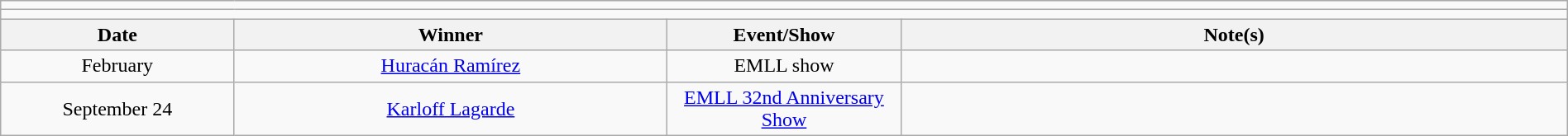<table class="wikitable" style="text-align:center; width:100%;">
<tr>
<td colspan=5></td>
</tr>
<tr>
<td colspan=5><strong></strong></td>
</tr>
<tr>
<th width=14%>Date</th>
<th width=26%>Winner</th>
<th width=14%>Event/Show</th>
<th width=40%>Note(s)</th>
</tr>
<tr>
<td>February</td>
<td><a href='#'>Huracán Ramírez</a></td>
<td>EMLL show</td>
<td align=left></td>
</tr>
<tr>
<td>September 24</td>
<td><a href='#'>Karloff Lagarde</a></td>
<td><a href='#'>EMLL 32nd Anniversary Show</a></td>
<td align=left></td>
</tr>
</table>
